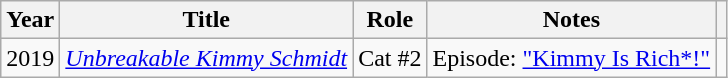<table class="wikitable sortable">
<tr>
<th>Year</th>
<th>Title</th>
<th>Role</th>
<th>Notes</th>
<th></th>
</tr>
<tr>
<td>2019</td>
<td><em><a href='#'>Unbreakable Kimmy Schmidt</a></em></td>
<td>Cat #2</td>
<td>Episode: <a href='#'>"Kimmy Is Rich*!"</a></td>
<td></td>
</tr>
</table>
